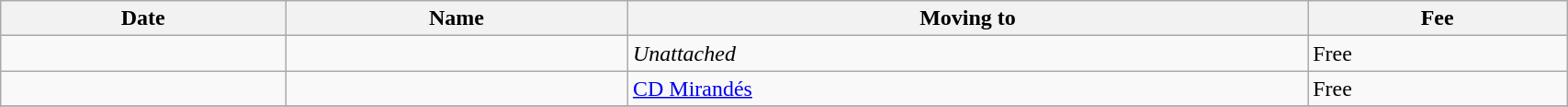<table class="wikitable sortable" width=90%>
<tr>
<th>Date</th>
<th>Name</th>
<th>Moving to</th>
<th>Fee</th>
</tr>
<tr>
<td></td>
<td> </td>
<td> <em>Unattached</em></td>
<td>Free</td>
</tr>
<tr>
<td></td>
<td> </td>
<td> <a href='#'>CD Mirandés</a></td>
<td>Free</td>
</tr>
<tr>
</tr>
</table>
